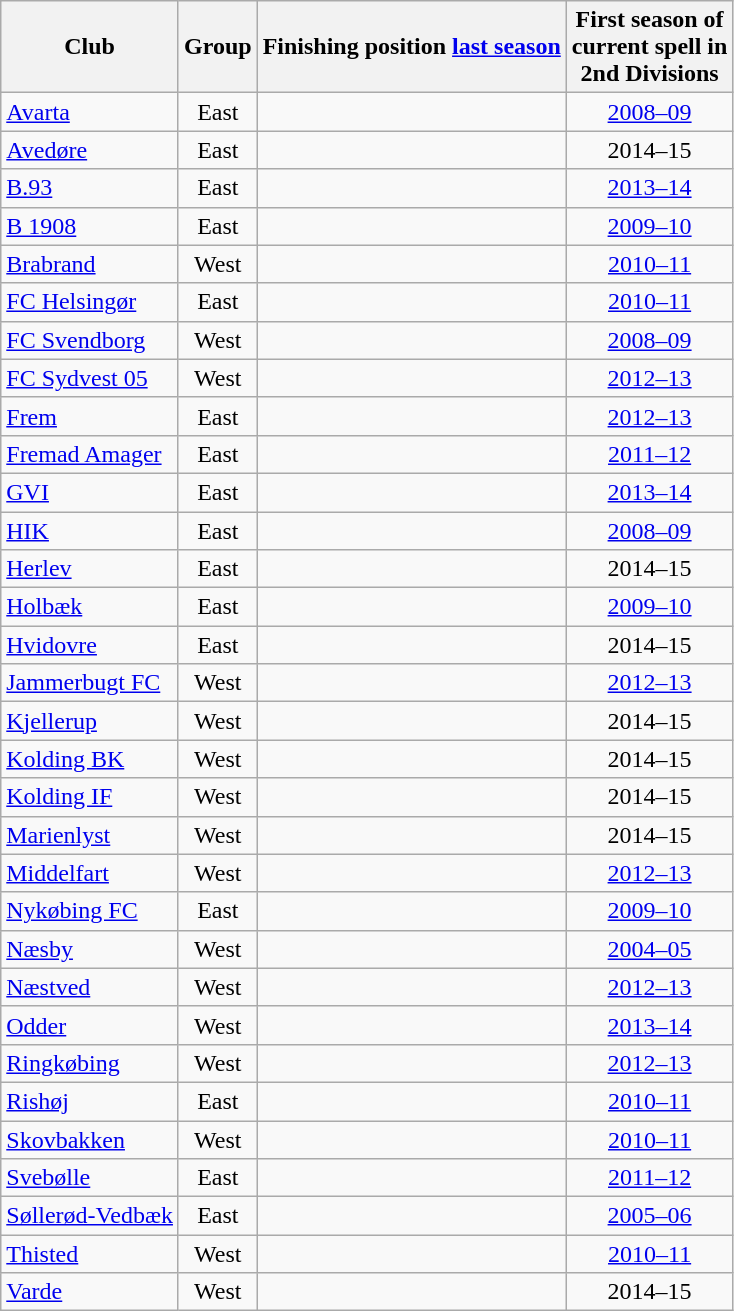<table class="wikitable sortable" style="text-align:center;">
<tr>
<th>Club</th>
<th>Group</th>
<th>Finishing position <a href='#'>last season</a></th>
<th>First season of<br>current spell in<br>2nd Divisions</th>
</tr>
<tr>
<td style="text-align:left;"><a href='#'>Avarta</a></td>
<td>East</td>
<td></td>
<td><a href='#'>2008–09</a></td>
</tr>
<tr>
<td style="text-align:left;"><a href='#'>Avedøre</a></td>
<td>East</td>
<td></td>
<td>2014–15</td>
</tr>
<tr>
<td style="text-align:left;"><a href='#'>B.93</a></td>
<td>East</td>
<td></td>
<td><a href='#'>2013–14</a></td>
</tr>
<tr>
<td style="text-align:left;"><a href='#'>B 1908</a></td>
<td>East</td>
<td></td>
<td><a href='#'>2009–10</a></td>
</tr>
<tr>
<td style="text-align:left;"><a href='#'>Brabrand</a></td>
<td>West</td>
<td></td>
<td><a href='#'>2010–11</a></td>
</tr>
<tr>
<td style="text-align:left;"><a href='#'>FC Helsingør</a></td>
<td>East</td>
<td></td>
<td><a href='#'>2010–11</a></td>
</tr>
<tr>
<td style="text-align:left;"><a href='#'>FC Svendborg</a></td>
<td>West</td>
<td></td>
<td><a href='#'>2008–09</a></td>
</tr>
<tr>
<td style="text-align:left;"><a href='#'>FC Sydvest 05</a></td>
<td>West</td>
<td></td>
<td><a href='#'>2012–13</a></td>
</tr>
<tr>
<td style="text-align:left;"><a href='#'>Frem</a></td>
<td>East</td>
<td></td>
<td><a href='#'>2012–13</a></td>
</tr>
<tr>
<td style="text-align:left;"><a href='#'>Fremad Amager</a></td>
<td>East</td>
<td></td>
<td><a href='#'>2011–12</a></td>
</tr>
<tr>
<td style="text-align:left;"><a href='#'>GVI</a></td>
<td>East</td>
<td></td>
<td><a href='#'>2013–14</a></td>
</tr>
<tr>
<td style="text-align:left;"><a href='#'>HIK</a></td>
<td>East</td>
<td></td>
<td><a href='#'>2008–09</a></td>
</tr>
<tr>
<td style="text-align:left;"><a href='#'>Herlev</a></td>
<td>East</td>
<td></td>
<td>2014–15</td>
</tr>
<tr>
<td style="text-align:left;"><a href='#'>Holbæk</a></td>
<td>East</td>
<td></td>
<td><a href='#'>2009–10</a></td>
</tr>
<tr>
<td style="text-align:left;"><a href='#'>Hvidovre</a></td>
<td>East</td>
<td></td>
<td>2014–15</td>
</tr>
<tr>
<td style="text-align:left;"><a href='#'>Jammerbugt FC</a></td>
<td>West</td>
<td></td>
<td><a href='#'>2012–13</a></td>
</tr>
<tr>
<td style="text-align:left;"><a href='#'>Kjellerup</a></td>
<td>West</td>
<td></td>
<td>2014–15</td>
</tr>
<tr>
<td style="text-align:left;"><a href='#'>Kolding BK</a></td>
<td>West</td>
<td></td>
<td>2014–15</td>
</tr>
<tr>
<td style="text-align:left;"><a href='#'>Kolding IF</a></td>
<td>West</td>
<td></td>
<td>2014–15</td>
</tr>
<tr>
<td style="text-align:left;"><a href='#'>Marienlyst</a></td>
<td>West</td>
<td></td>
<td>2014–15</td>
</tr>
<tr>
<td style="text-align:left;"><a href='#'>Middelfart</a></td>
<td>West</td>
<td></td>
<td><a href='#'>2012–13</a></td>
</tr>
<tr>
<td style="text-align:left;"><a href='#'>Nykøbing FC</a></td>
<td>East</td>
<td></td>
<td><a href='#'>2009–10</a></td>
</tr>
<tr>
<td style="text-align:left;"><a href='#'>Næsby</a></td>
<td>West</td>
<td></td>
<td><a href='#'>2004–05</a></td>
</tr>
<tr>
<td style="text-align:left;"><a href='#'>Næstved</a></td>
<td>West</td>
<td></td>
<td><a href='#'>2012–13</a></td>
</tr>
<tr>
<td style="text-align:left;"><a href='#'>Odder</a></td>
<td>West</td>
<td></td>
<td><a href='#'>2013–14</a></td>
</tr>
<tr>
<td style="text-align:left;"><a href='#'>Ringkøbing</a></td>
<td>West</td>
<td></td>
<td><a href='#'>2012–13</a></td>
</tr>
<tr>
<td style="text-align:left;"><a href='#'>Rishøj</a></td>
<td>East</td>
<td></td>
<td><a href='#'>2010–11</a></td>
</tr>
<tr>
<td style="text-align:left;"><a href='#'>Skovbakken</a></td>
<td>West</td>
<td></td>
<td><a href='#'>2010–11</a></td>
</tr>
<tr>
<td style="text-align:left;"><a href='#'>Svebølle</a></td>
<td>East</td>
<td></td>
<td><a href='#'>2011–12</a></td>
</tr>
<tr>
<td style="text-align:left;"><a href='#'>Søllerød-Vedbæk</a></td>
<td>East</td>
<td></td>
<td><a href='#'>2005–06</a></td>
</tr>
<tr>
<td style="text-align:left;"><a href='#'>Thisted</a></td>
<td>West</td>
<td></td>
<td><a href='#'>2010–11</a></td>
</tr>
<tr>
<td style="text-align:left;"><a href='#'>Varde</a></td>
<td>West</td>
<td></td>
<td>2014–15</td>
</tr>
</table>
